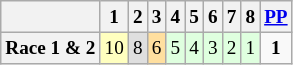<table class="wikitable" style="font-size: 80%;">
<tr>
<th></th>
<th>1</th>
<th>2</th>
<th>3</th>
<th>4</th>
<th>5</th>
<th>6</th>
<th>7</th>
<th>8</th>
<th><a href='#'>PP</a></th>
</tr>
<tr align="center">
<th>Race 1 & 2</th>
<td style="background:#FFFFBF;">10</td>
<td style="background:#DFDFDF;">8</td>
<td style="background:#FFDF9F;">6</td>
<td style="background:#DFFFDF;">5</td>
<td style="background:#DFFFDF;">4</td>
<td style="background:#DFFFDF;">3</td>
<td style="background:#DFFFDF;">2</td>
<td style="background:#DFFFDF;">1</td>
<td><strong>1</strong></td>
</tr>
</table>
